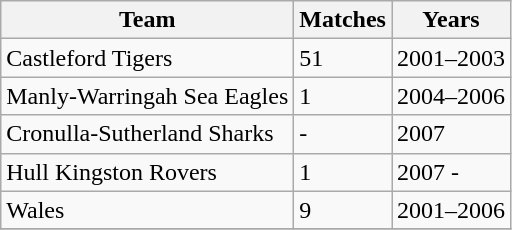<table class="wikitable">
<tr>
<th>Team</th>
<th>Matches</th>
<th>Years</th>
</tr>
<tr>
<td>Castleford Tigers</td>
<td>51</td>
<td>2001–2003</td>
</tr>
<tr>
<td>Manly-Warringah Sea Eagles</td>
<td>1</td>
<td>2004–2006</td>
</tr>
<tr>
<td>Cronulla-Sutherland Sharks</td>
<td>-</td>
<td>2007</td>
</tr>
<tr>
<td>Hull Kingston Rovers</td>
<td>1</td>
<td>2007 -</td>
</tr>
<tr>
<td>Wales</td>
<td>9</td>
<td>2001–2006</td>
</tr>
<tr>
</tr>
</table>
